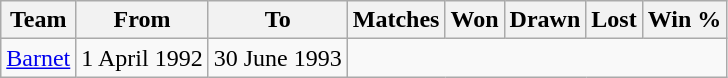<table class="wikitable" style="text-align: center">
<tr>
<th>Team</th>
<th>From</th>
<th class="unsortable">To</th>
<th>Matches</th>
<th>Won</th>
<th>Drawn</th>
<th>Lost</th>
<th>Win %</th>
</tr>
<tr>
<td align=left><a href='#'>Barnet</a></td>
<td align=left>1 April 1992</td>
<td align=left>30 June 1993<br></td>
</tr>
</table>
